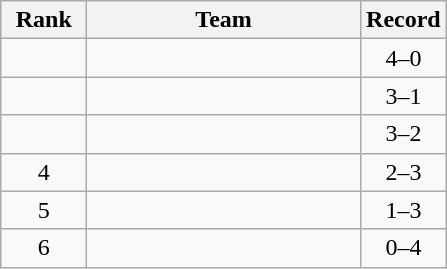<table class="wikitable" style="text-align: center">
<tr>
<th width=50>Rank</th>
<th width=175>Team</th>
<th width=50>Record</th>
</tr>
<tr>
<td></td>
<td align=left></td>
<td>4–0</td>
</tr>
<tr>
<td></td>
<td align=left></td>
<td>3–1</td>
</tr>
<tr>
<td></td>
<td align=left></td>
<td>3–2</td>
</tr>
<tr>
<td>4</td>
<td align=left></td>
<td>2–3</td>
</tr>
<tr>
<td>5</td>
<td align=left></td>
<td>1–3</td>
</tr>
<tr>
<td>6</td>
<td align=left></td>
<td>0–4</td>
</tr>
</table>
